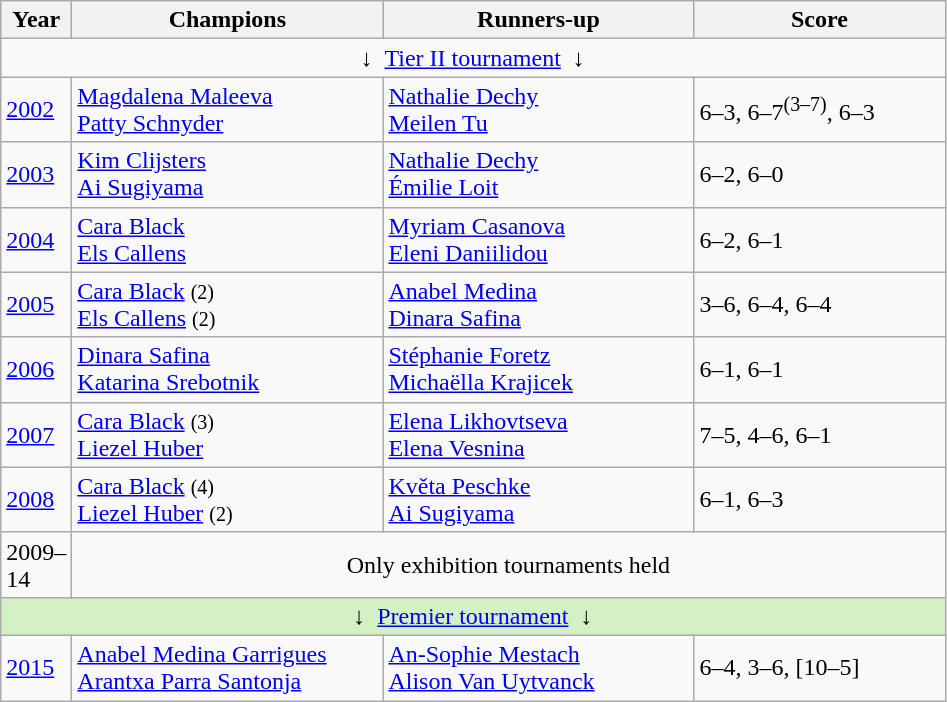<table class="wikitable">
<tr>
<th style="width:40px">Year</th>
<th style="width:200px">Champions</th>
<th style="width:200px">Runners-up</th>
<th style="width:160px" class="unsortable">Score</th>
</tr>
<tr>
<td colspan="4" align="center">↓  <a href='#'>Tier II tournament</a>  ↓</td>
</tr>
<tr>
<td><a href='#'>2002</a></td>
<td> <a href='#'>Magdalena Maleeva</a> <br>  <a href='#'>Patty Schnyder</a></td>
<td> <a href='#'>Nathalie Dechy</a> <br>  <a href='#'>Meilen Tu</a></td>
<td>6–3, 6–7<sup>(3–7)</sup>, 6–3</td>
</tr>
<tr>
<td><a href='#'>2003</a></td>
<td> <a href='#'>Kim Clijsters</a> <br>  <a href='#'>Ai Sugiyama</a></td>
<td> <a href='#'>Nathalie Dechy</a> <br>  <a href='#'>Émilie Loit</a></td>
<td>6–2, 6–0</td>
</tr>
<tr>
<td><a href='#'>2004</a></td>
<td> <a href='#'>Cara Black</a> <br>  <a href='#'>Els Callens</a></td>
<td> <a href='#'>Myriam Casanova</a> <br>  <a href='#'>Eleni Daniilidou</a></td>
<td>6–2, 6–1</td>
</tr>
<tr>
<td><a href='#'>2005</a></td>
<td> <a href='#'>Cara Black</a> <small>(2)</small><br>  <a href='#'>Els Callens</a> <small>(2)</small></td>
<td> <a href='#'>Anabel Medina</a> <br>  <a href='#'>Dinara Safina</a></td>
<td>3–6, 6–4, 6–4</td>
</tr>
<tr>
<td><a href='#'>2006</a></td>
<td> <a href='#'>Dinara Safina</a> <br>  <a href='#'>Katarina Srebotnik</a></td>
<td> <a href='#'>Stéphanie Foretz</a> <br>  <a href='#'>Michaëlla Krajicek</a></td>
<td>6–1, 6–1</td>
</tr>
<tr>
<td><a href='#'>2007</a></td>
<td> <a href='#'>Cara Black</a> <small>(3)</small><br>  <a href='#'>Liezel Huber</a></td>
<td> <a href='#'>Elena Likhovtseva</a> <br>  <a href='#'>Elena Vesnina</a></td>
<td>7–5, 4–6, 6–1</td>
</tr>
<tr>
<td><a href='#'>2008</a></td>
<td> <a href='#'>Cara Black</a> <small>(4)</small><br>  <a href='#'>Liezel Huber</a> <small>(2)</small></td>
<td> <a href='#'>Květa Peschke</a> <br>  <a href='#'>Ai Sugiyama</a></td>
<td>6–1, 6–3</td>
</tr>
<tr>
<td>2009–14</td>
<td colspan=3 align=center>Only exhibition tournaments held</td>
</tr>
<tr>
<td colspan="4" style="background:#D4F1C5;" align="center">↓  <a href='#'>Premier tournament</a>  ↓</td>
</tr>
<tr>
<td><a href='#'>2015</a></td>
<td> <a href='#'>Anabel Medina Garrigues</a> <br>  <a href='#'>Arantxa Parra Santonja</a></td>
<td> <a href='#'>An-Sophie Mestach</a> <br>  <a href='#'>Alison Van Uytvanck</a></td>
<td>6–4, 3–6, [10–5]</td>
</tr>
</table>
